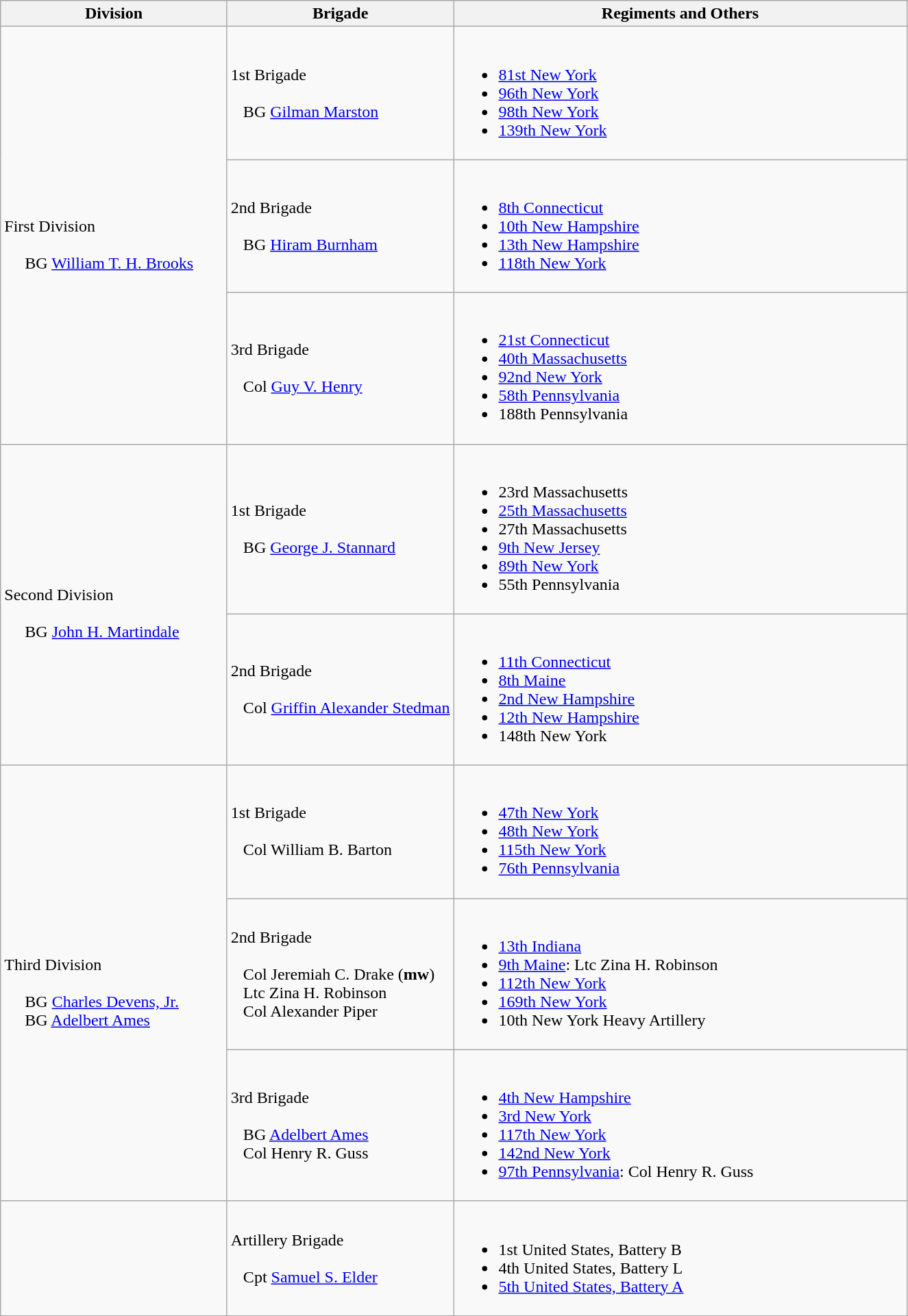<table class="wikitable">
<tr>
<th width=25%>Division</th>
<th width=25%>Brigade</th>
<th>Regiments and Others</th>
</tr>
<tr>
<td rowspan=3><br>First Division<br>
<br>    
BG <a href='#'>William T. H. Brooks</a></td>
<td>1st Brigade<br><br>  
BG <a href='#'>Gilman Marston</a></td>
<td><br><ul><li><a href='#'>81st New York</a></li><li><a href='#'>96th New York</a></li><li><a href='#'>98th New York</a></li><li><a href='#'>139th New York</a></li></ul></td>
</tr>
<tr>
<td>2nd Brigade<br><br>  
BG <a href='#'>Hiram Burnham</a></td>
<td><br><ul><li><a href='#'>8th Connecticut</a></li><li><a href='#'>10th New Hampshire</a></li><li><a href='#'>13th New Hampshire</a></li><li><a href='#'>118th New York</a></li></ul></td>
</tr>
<tr>
<td>3rd Brigade<br><br>  
Col <a href='#'>Guy V. Henry</a></td>
<td><br><ul><li><a href='#'>21st Connecticut</a></li><li><a href='#'>40th Massachusetts</a></li><li><a href='#'>92nd New York</a></li><li><a href='#'>58th Pennsylvania</a></li><li>188th Pennsylvania</li></ul></td>
</tr>
<tr>
<td rowspan=2><br>Second Division <br>
<br>    
BG <a href='#'>John H. Martindale</a></td>
<td>1st Brigade<br><br>  
BG <a href='#'>George J. Stannard</a></td>
<td><br><ul><li>23rd Massachusetts</li><li><a href='#'>25th Massachusetts</a></li><li>27th Massachusetts</li><li><a href='#'>9th New Jersey</a></li><li><a href='#'>89th New York</a></li><li>55th Pennsylvania</li></ul></td>
</tr>
<tr>
<td>2nd Brigade<br><br>  
Col <a href='#'>Griffin Alexander Stedman</a></td>
<td><br><ul><li><a href='#'>11th Connecticut</a></li><li><a href='#'>8th Maine</a></li><li><a href='#'>2nd New Hampshire</a></li><li><a href='#'>12th New Hampshire</a></li><li>148th New York</li></ul></td>
</tr>
<tr>
<td rowspan=3><br>Third Division<br>
<br>    
BG <a href='#'>Charles Devens, Jr.</a>
<br>    
BG <a href='#'>Adelbert Ames</a></td>
<td>1st Brigade<br><br>  
Col William B. Barton</td>
<td><br><ul><li><a href='#'>47th New York</a></li><li><a href='#'>48th New York</a></li><li><a href='#'>115th New York</a></li><li><a href='#'>76th Pennsylvania</a></li></ul></td>
</tr>
<tr>
<td>2nd Brigade<br><br>  
Col Jeremiah C. Drake (<strong>mw</strong>)
<br>  
Ltc Zina H. Robinson
<br>  
Col Alexander Piper</td>
<td><br><ul><li><a href='#'>13th Indiana</a></li><li><a href='#'>9th Maine</a>: Ltc Zina H. Robinson</li><li><a href='#'>112th New York</a></li><li><a href='#'>169th New York</a></li><li>10th New York Heavy Artillery</li></ul></td>
</tr>
<tr>
<td>3rd Brigade<br><br>  
BG <a href='#'>Adelbert Ames</a>
<br>  
Col Henry R. Guss</td>
<td><br><ul><li><a href='#'>4th New Hampshire</a></li><li><a href='#'>3rd New York</a></li><li><a href='#'>117th New York</a></li><li><a href='#'>142nd New York</a></li><li><a href='#'>97th Pennsylvania</a>: Col Henry R. Guss</li></ul></td>
</tr>
<tr>
<td></td>
<td>Artillery Brigade<br><br>  
Cpt <a href='#'>Samuel S. Elder</a></td>
<td><br><ul><li>1st United States, Battery B</li><li>4th United States, Battery L</li><li><a href='#'>5th United States, Battery A</a></li></ul></td>
</tr>
</table>
